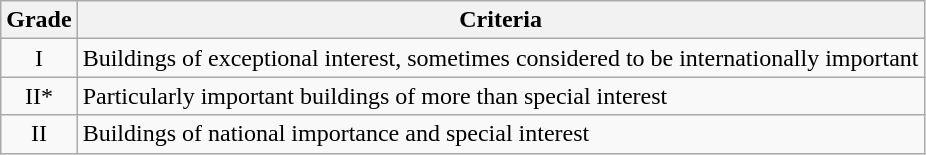<table class="wikitable">
<tr>
<th>Grade</th>
<th>Criteria</th>
</tr>
<tr>
<td align="center" >I</td>
<td>Buildings of exceptional interest, sometimes considered to be internationally important</td>
</tr>
<tr>
<td align="center" >II*</td>
<td>Particularly important buildings of more than special interest</td>
</tr>
<tr>
<td align="center" >II</td>
<td>Buildings of national importance and special interest</td>
</tr>
</table>
